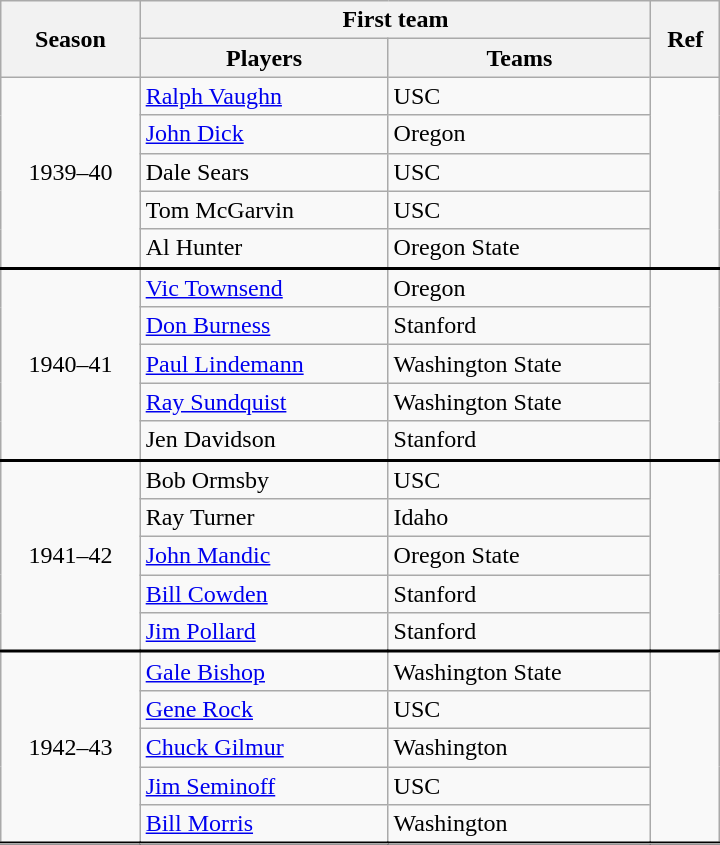<table class="wikitable" style="width:38%">
<tr>
<th rowspan=2>Season</th>
<th colspan=2>First team</th>
<th rowspan=2>Ref</th>
</tr>
<tr>
<th>Players</th>
<th>Teams</th>
</tr>
<tr>
<td rowspan=5 style="text-align:center;">1939–40</td>
<td><a href='#'>Ralph Vaughn</a></td>
<td>USC</td>
<td rowspan=5 style="text-align:center;"></td>
</tr>
<tr>
<td><a href='#'>John Dick</a></td>
<td>Oregon</td>
</tr>
<tr>
<td>Dale Sears</td>
<td>USC</td>
</tr>
<tr>
<td>Tom McGarvin</td>
<td>USC</td>
</tr>
<tr>
<td>Al Hunter</td>
<td>Oregon State</td>
</tr>
<tr style="border-top:2px solid black">
<td rowspan=5 style="text-align:center;">1940–41</td>
<td><a href='#'>Vic Townsend</a></td>
<td>Oregon</td>
<td rowspan=5 style="text-align:center;"></td>
</tr>
<tr>
<td><a href='#'>Don Burness</a></td>
<td>Stanford</td>
</tr>
<tr>
<td><a href='#'>Paul Lindemann</a></td>
<td>Washington State</td>
</tr>
<tr>
<td><a href='#'>Ray Sundquist</a></td>
<td>Washington State</td>
</tr>
<tr>
<td>Jen Davidson</td>
<td>Stanford</td>
</tr>
<tr style="border-top:2px solid black">
<td rowspan=5 style="text-align:center;">1941–42</td>
<td>Bob Ormsby</td>
<td>USC</td>
<td rowspan=5 style="text-align:center;"></td>
</tr>
<tr>
<td>Ray Turner</td>
<td>Idaho</td>
</tr>
<tr>
<td><a href='#'>John Mandic</a></td>
<td>Oregon State</td>
</tr>
<tr>
<td><a href='#'>Bill Cowden</a></td>
<td>Stanford</td>
</tr>
<tr>
<td><a href='#'>Jim Pollard</a></td>
<td>Stanford</td>
</tr>
<tr style="border-top:2px solid black">
<td rowspan=5 style="text-align:center;">1942–43</td>
<td><a href='#'>Gale Bishop</a></td>
<td>Washington State</td>
<td rowspan=5 style="text-align:center;"></td>
</tr>
<tr>
<td><a href='#'>Gene Rock</a></td>
<td>USC</td>
</tr>
<tr>
<td><a href='#'>Chuck Gilmur</a></td>
<td>Washington</td>
</tr>
<tr>
<td><a href='#'>Jim Seminoff</a></td>
<td>USC</td>
</tr>
<tr>
<td><a href='#'>Bill Morris</a></td>
<td>Washington</td>
</tr>
<tr style="border-top:2px solid black">
</tr>
</table>
